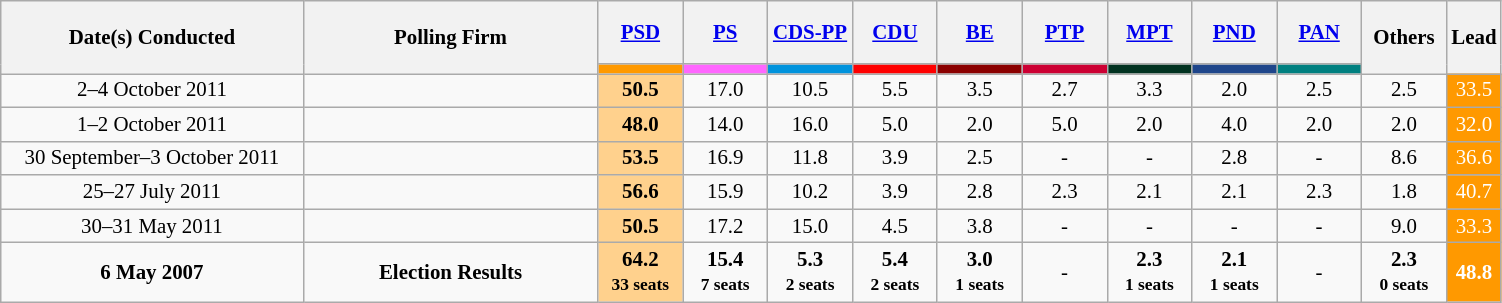<table class="wikitable" style="text-align:center; font-size:87%; line-height:16px;">
<tr style="height:42px;">
<th style="width:195px;" rowspan="2">Date(s) Conducted</th>
<th style="width:190px;" rowspan="2">Polling Firm</th>
<th><a href='#'><span>PSD</span></a></th>
<th><a href='#'><span>PS</span></a></th>
<th><a href='#'><span>CDS-PP</span></a></th>
<th><a href='#'><span>CDU</span></a></th>
<th><a href='#'><span>BE</span></a></th>
<th><a href='#'><span>PTP</span></a></th>
<th><a href='#'><span>MPT</span></a></th>
<th><a href='#'><span>PND</span></a></th>
<th><a href='#'><span>PAN</span></a></th>
<th style="width:50px;" rowspan="2">Others</th>
<th style="width:25px;" rowspan="2">Lead</th>
</tr>
<tr>
<th style="background:#FF9900; width:50px;"></th>
<th style="background:#FF66FF; width:50px;"></th>
<th style="background:#0093DD; width:50px;"></th>
<th style="background:red; width:50px;"></th>
<th style="background:darkRed; width:50px;"></th>
<th style="background:#CC0033; width:50px;"></th>
<th style="background:#013220; width:50px;"></th>
<th style="background:#1F468B; width:50px;"></th>
<th style="background:teal; width:50px;"></th>
</tr>
<tr>
<td style="text-align:center;">2–4 October 2011</td>
<td style="text-align:center;"></td>
<td style="background:#FFD18D"><strong>50.5</strong></td>
<td width="35">17.0</td>
<td width="35">10.5</td>
<td width="35">5.5</td>
<td width="35">3.5</td>
<td width="35">2.7</td>
<td width="35">3.3</td>
<td width="35">2.0</td>
<td width="35">2.5</td>
<td width="35">2.5</td>
<td style="background:#FF9900; color:white">33.5</td>
</tr>
<tr>
<td style="text-align:center;">1–2 October 2011</td>
<td style="text-align:center;"></td>
<td style="background:#FFD18D"><strong>48.0</strong></td>
<td>14.0</td>
<td>16.0</td>
<td>5.0</td>
<td>2.0</td>
<td>5.0</td>
<td>2.0</td>
<td>4.0</td>
<td>2.0</td>
<td>2.0</td>
<td style="background:#FF9900; color:white">32.0</td>
</tr>
<tr>
<td style="text-align:center;">30 September–3 October 2011</td>
<td style="text-align:center;"></td>
<td style="background:#FFD18D"><strong>53.5</strong></td>
<td>16.9</td>
<td>11.8</td>
<td>3.9</td>
<td>2.5</td>
<td>-</td>
<td>-</td>
<td>2.8</td>
<td>-</td>
<td>8.6</td>
<td style="background:#FF9900; color:white">36.6</td>
</tr>
<tr>
<td style="text-align:center;">25–27 July 2011</td>
<td style="text-align:center;"></td>
<td style="background:#FFD18D"><strong>56.6</strong></td>
<td>15.9</td>
<td>10.2</td>
<td>3.9</td>
<td>2.8</td>
<td>2.3</td>
<td>2.1</td>
<td>2.1</td>
<td>2.3</td>
<td>1.8</td>
<td style="background:#FF9900; color:white">40.7</td>
</tr>
<tr>
<td style="text-align:center;">30–31 May 2011</td>
<td style="text-align:center;"></td>
<td style="background:#FFD18D"><strong>50.5</strong></td>
<td>17.2</td>
<td>15.0</td>
<td>4.5</td>
<td>3.8</td>
<td>-</td>
<td>-</td>
<td>-</td>
<td>-</td>
<td>9.0</td>
<td style="background:#FF9900; color:white">33.3</td>
</tr>
<tr>
<td style="text-align:center;"><strong>6 May 2007</strong></td>
<td style="text-align:center;"><strong>Election Results</strong></td>
<td style="background:#FFD18D"><strong>64.2<br><small>33 seats</small></strong></td>
<td><strong>15.4<br><small>7 seats</small></strong></td>
<td><strong>5.3<br><small>2 seats</small></strong></td>
<td><strong>5.4<br><small>2 seats</small></strong></td>
<td><strong>3.0<br><small>1 seats</small></strong></td>
<td>-</td>
<td><strong>2.3<br><small>1 seats</small></strong></td>
<td><strong>2.1<br><small>1 seats</small></strong></td>
<td>-</td>
<td><strong>2.3<br><small>0 seats</small></strong></td>
<td style="background:#FF9900; color:white"><strong>48.8</strong></td>
</tr>
</table>
